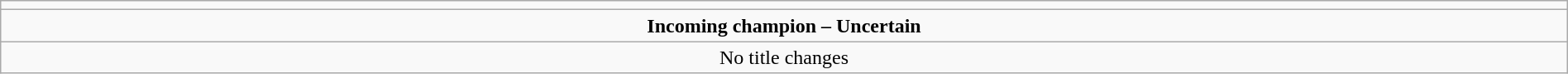<table class="wikitable" style="text-align:center; width:100%;">
<tr>
<td colspan=5></td>
</tr>
<tr>
<td colspan=5><strong>Incoming champion – Uncertain</strong></td>
</tr>
<tr>
<td colspan="5">No title changes</td>
</tr>
</table>
